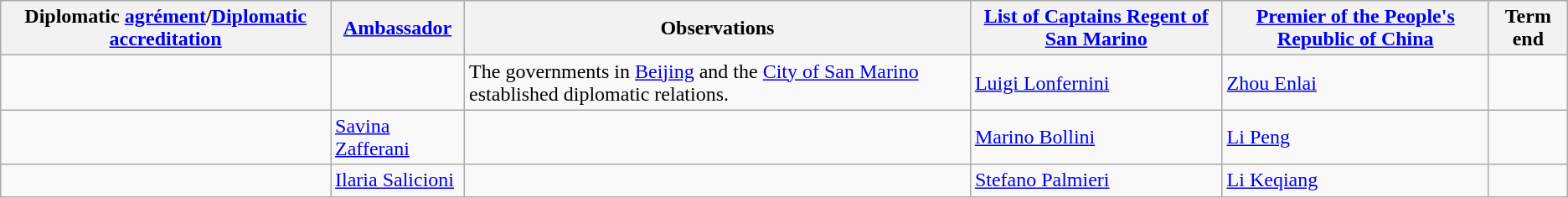<table class="wikitable sortable">
<tr>
<th>Diplomatic <a href='#'>agrément</a>/<a href='#'>Diplomatic accreditation</a></th>
<th><a href='#'>Ambassador</a></th>
<th>Observations</th>
<th><a href='#'>List of Captains Regent of San Marino</a></th>
<th><a href='#'>Premier of the People's Republic of China</a></th>
<th>Term end</th>
</tr>
<tr>
<td></td>
<td></td>
<td>The governments in <a href='#'>Beijing</a> and the <a href='#'>City of San Marino</a> established diplomatic relations.</td>
<td><a href='#'>Luigi Lonfernini</a></td>
<td><a href='#'>Zhou Enlai</a></td>
<td></td>
</tr>
<tr>
<td></td>
<td><a href='#'>Savina Zafferani</a></td>
<td></td>
<td><a href='#'>Marino Bollini</a></td>
<td><a href='#'>Li Peng</a></td>
<td></td>
</tr>
<tr>
<td></td>
<td><a href='#'>Ilaria Salicioni</a></td>
<td></td>
<td><a href='#'>Stefano Palmieri</a></td>
<td><a href='#'>Li Keqiang</a></td>
<td></td>
</tr>
</table>
